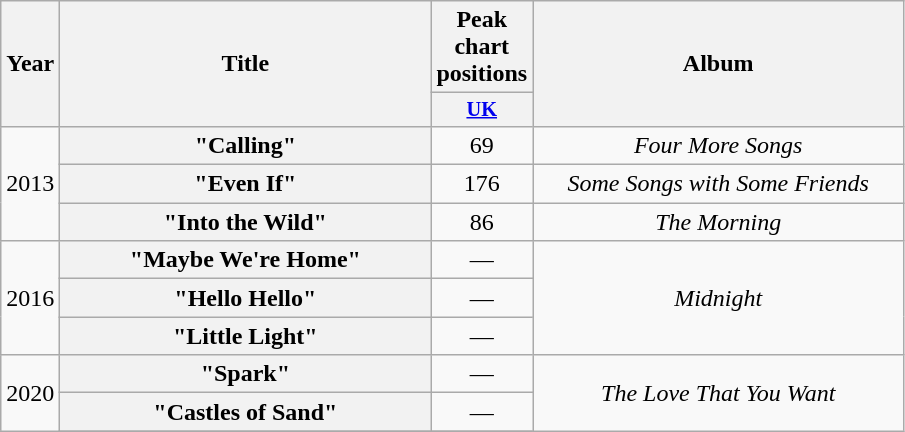<table class="wikitable plainrowheaders" style="text-align:center;">
<tr>
<th scope="col" rowspan="2" style="width:1em;">Year</th>
<th scope="col" rowspan="2" style="width:15em;">Title</th>
<th scope="col" colspan="1">Peak chart positions</th>
<th scope="col" rowspan="2" style="width:15em;">Album</th>
</tr>
<tr>
<th scope="col" style="width:3em;font-size:85%;"><a href='#'>UK</a><br></th>
</tr>
<tr>
<td rowspan="3">2013</td>
<th scope="row">"Calling"</th>
<td>69</td>
<td><em>Four More Songs</em></td>
</tr>
<tr>
<th scope="row">"Even If"</th>
<td>176</td>
<td><em>Some Songs with Some Friends</em></td>
</tr>
<tr>
<th scope="row">"Into the Wild"</th>
<td>86</td>
<td><em>The Morning</em></td>
</tr>
<tr>
<td rowspan="3">2016</td>
<th scope="row">"Maybe We're Home"</th>
<td>—</td>
<td rowspan="3"><em>Midnight</em></td>
</tr>
<tr>
<th scope="row">"Hello Hello"</th>
<td>—</td>
</tr>
<tr>
<th scope="row">"Little Light"</th>
<td>—</td>
</tr>
<tr>
<td rowspan="3">2020</td>
<th scope="row">"Spark"</th>
<td>—</td>
<td rowspan="3"><em>The Love That You Want</em></td>
</tr>
<tr>
<th scope="row">"Castles of Sand"</th>
<td>—</td>
</tr>
<tr>
</tr>
</table>
